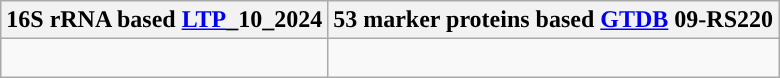<table class="wikitable">
<tr>
<th colspan=1>16S rRNA based <a href='#'>LTP</a>_10_2024</th>
<th colspan=1>53 marker proteins based <a href='#'>GTDB</a> 09-RS220</th>
</tr>
<tr>
<td style="vertical-align:top"><br></td>
<td><br></td>
</tr>
</table>
